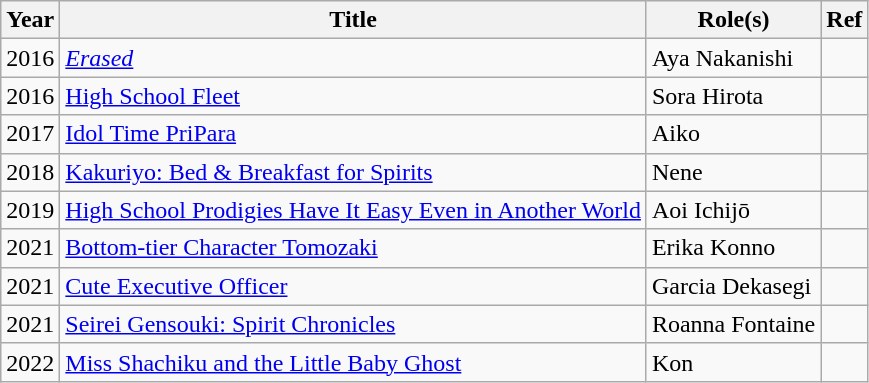<table class="wikitable">
<tr>
<th>Year</th>
<th>Title</th>
<th>Role(s)</th>
<th>Ref</th>
</tr>
<tr>
<td>2016</td>
<td><em><a href='#'>Erased</a></td>
<td>Aya Nakanishi</td>
<td></td>
</tr>
<tr>
<td>2016</td>
<td></em><a href='#'>High School Fleet</a><em></td>
<td>Sora Hirota</td>
<td></td>
</tr>
<tr>
<td>2017</td>
<td></em><a href='#'>Idol Time PriPara</a><em></td>
<td>Aiko</td>
<td></td>
</tr>
<tr>
<td>2018</td>
<td></em><a href='#'>Kakuriyo: Bed & Breakfast for Spirits</a><em></td>
<td>Nene</td>
<td></td>
</tr>
<tr>
<td>2019</td>
<td></em><a href='#'>High School Prodigies Have It Easy Even in Another World</a><em></td>
<td>Aoi Ichijō</td>
<td></td>
</tr>
<tr>
<td>2021</td>
<td></em><a href='#'>Bottom-tier Character Tomozaki</a><em></td>
<td>Erika Konno</td>
<td></td>
</tr>
<tr>
<td>2021</td>
<td></em><a href='#'>Cute Executive Officer</a><em></td>
<td>Garcia Dekasegi</td>
<td></td>
</tr>
<tr>
<td>2021</td>
<td></em><a href='#'>Seirei Gensouki: Spirit Chronicles</a><em></td>
<td>Roanna Fontaine</td>
<td></td>
</tr>
<tr>
<td>2022</td>
<td></em><a href='#'>Miss Shachiku and the Little Baby Ghost</a><em></td>
<td>Kon</td>
<td></td>
</tr>
</table>
